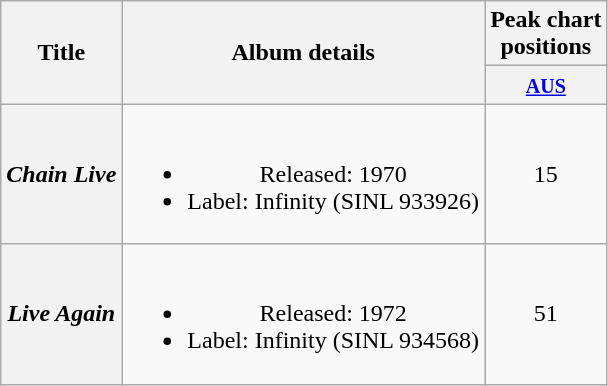<table class="wikitable plainrowheaders" style="text-align:center;" border="1">
<tr>
<th scope="col" rowspan="2">Title</th>
<th scope="col" rowspan="2">Album details</th>
<th scope="col" colspan="1">Peak chart<br>positions</th>
</tr>
<tr>
<th scope="col" style="text-align:center;"><small><a href='#'>AUS</a></small><br></th>
</tr>
<tr>
<th scope="row"><em>Chain Live</em></th>
<td><br><ul><li>Released: 1970</li><li>Label: Infinity (SINL 933926)</li></ul></td>
<td align="center">15</td>
</tr>
<tr>
<th scope="row"><em>Live Again</em></th>
<td><br><ul><li>Released: 1972</li><li>Label: Infinity (SINL 934568)</li></ul></td>
<td align="center">51</td>
</tr>
</table>
